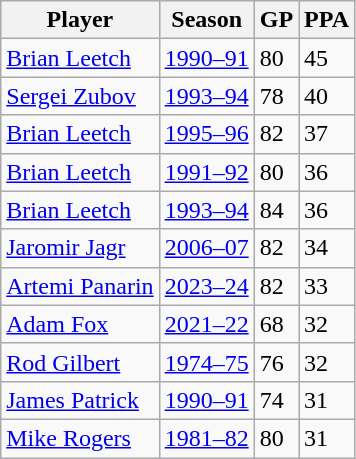<table class="wikitable">
<tr>
<th>Player</th>
<th>Season</th>
<th>GP</th>
<th>PPA</th>
</tr>
<tr>
<td><a href='#'>Brian Leetch</a></td>
<td><a href='#'>1990–91</a></td>
<td>80</td>
<td>45</td>
</tr>
<tr>
<td><a href='#'>Sergei Zubov</a></td>
<td><a href='#'>1993–94</a></td>
<td>78</td>
<td>40</td>
</tr>
<tr>
<td><a href='#'>Brian Leetch</a></td>
<td><a href='#'>1995–96</a></td>
<td>82</td>
<td>37</td>
</tr>
<tr>
<td><a href='#'>Brian Leetch</a></td>
<td><a href='#'>1991–92</a></td>
<td>80</td>
<td>36</td>
</tr>
<tr>
<td><a href='#'>Brian Leetch</a></td>
<td><a href='#'>1993–94</a></td>
<td>84</td>
<td>36</td>
</tr>
<tr>
<td><a href='#'>Jaromir Jagr</a></td>
<td><a href='#'>2006–07</a></td>
<td>82</td>
<td>34</td>
</tr>
<tr>
<td><a href='#'>Artemi Panarin</a></td>
<td><a href='#'>2023–24</a></td>
<td>82</td>
<td>33</td>
</tr>
<tr>
<td><a href='#'>Adam Fox</a></td>
<td><a href='#'>2021–22</a></td>
<td>68</td>
<td>32</td>
</tr>
<tr>
<td><a href='#'>Rod Gilbert</a></td>
<td><a href='#'>1974–75</a></td>
<td>76</td>
<td>32</td>
</tr>
<tr>
<td><a href='#'>James Patrick</a></td>
<td><a href='#'>1990–91</a></td>
<td>74</td>
<td>31</td>
</tr>
<tr>
<td><a href='#'>Mike Rogers</a></td>
<td><a href='#'>1981–82</a></td>
<td>80</td>
<td>31</td>
</tr>
</table>
